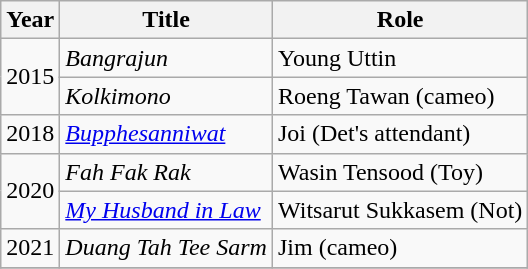<table class="wikitable">
<tr>
<th>Year</th>
<th>Title</th>
<th>Role</th>
</tr>
<tr>
<td rowspan=2>2015</td>
<td><em>Bangrajun</em></td>
<td>Young Uttin</td>
</tr>
<tr>
<td><em>Kolkimono</em></td>
<td>Roeng Tawan (cameo)</td>
</tr>
<tr>
<td>2018</td>
<td><em><a href='#'>Bupphesanniwat</a></em></td>
<td>Joi (Det's attendant)</td>
</tr>
<tr>
<td rowspan=2>2020</td>
<td><em>Fah Fak Rak</em></td>
<td>Wasin Tensood (Toy)</td>
</tr>
<tr>
<td><em><a href='#'>My Husband in Law</a></em></td>
<td>Witsarut Sukkasem (Not)</td>
</tr>
<tr>
<td rowspan=1>2021</td>
<td><em>Duang Tah Tee Sarm</em></td>
<td>Jim (cameo)</td>
</tr>
<tr>
</tr>
</table>
